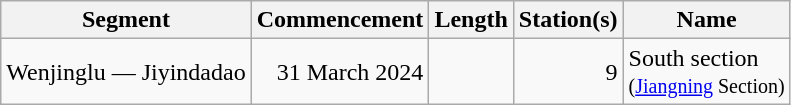<table class="wikitable" style="border-collapse: collapse; text-align: right;">
<tr>
<th>Segment</th>
<th>Commencement</th>
<th>Length</th>
<th>Station(s)</th>
<th>Name</th>
</tr>
<tr>
<td style="text-align: left;">Wenjinglu — Jiyindadao</td>
<td>31 March 2024</td>
<td></td>
<td>9</td>
<td style="text-align: left;">South section<br><small>(<a href='#'>Jiangning</a> Section)</small></td>
</tr>
</table>
